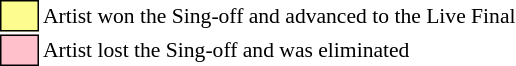<table class="toccolours" style="font-size: 90%; white-space: nowrap;">
<tr>
<td style="background-color:#fdfc8f; border: 1px solid black">      </td>
<td>Artist won the Sing-off and advanced to the Live Final</td>
</tr>
<tr>
<td style="background-color:pink; border: 1px solid black">      </td>
<td>Artist lost the Sing-off and was eliminated</td>
</tr>
<tr>
</tr>
</table>
